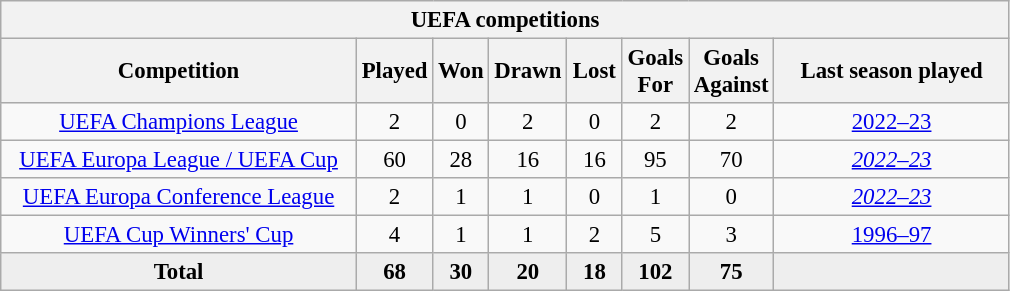<table class="wikitable" style="font-size:95%; text-align: center;">
<tr>
<th colspan="8">UEFA competitions</th>
</tr>
<tr>
<th width="230">Competition</th>
<th width="30">Played</th>
<th width="30">Won</th>
<th width="30">Drawn</th>
<th width="30">Lost</th>
<th width="30">Goals For</th>
<th width="30">Goals Against</th>
<th width="150">Last season played</th>
</tr>
<tr>
<td><a href='#'>UEFA Champions League</a></td>
<td>2</td>
<td>0</td>
<td>2</td>
<td>0</td>
<td>2</td>
<td>2</td>
<td><a href='#'>2022–23</a></td>
</tr>
<tr>
<td><a href='#'>UEFA Europa League / UEFA Cup</a></td>
<td>60</td>
<td>28</td>
<td>16</td>
<td>16</td>
<td>95</td>
<td>70</td>
<td><a href='#'><em>2022–23</em></a></td>
</tr>
<tr>
<td><a href='#'>UEFA Europa Conference League</a></td>
<td>2</td>
<td>1</td>
<td>1</td>
<td>0</td>
<td>1</td>
<td>0</td>
<td><a href='#'><em>2022–23</em></a></td>
</tr>
<tr>
<td><a href='#'>UEFA Cup Winners' Cup</a></td>
<td>4</td>
<td>1</td>
<td>1</td>
<td>2</td>
<td>5</td>
<td>3</td>
<td><a href='#'>1996–97</a></td>
</tr>
<tr bgcolor=#EEEEEE>
<td><strong>Total</strong></td>
<td><strong>68</strong></td>
<td><strong>30</strong></td>
<td><strong>20</strong></td>
<td><strong>18</strong></td>
<td><strong>102</strong></td>
<td><strong>75</strong></td>
<td></td>
</tr>
</table>
